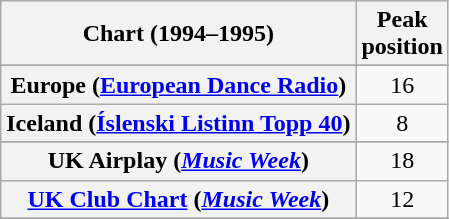<table class="wikitable sortable plainrowheaders" style="text-align:center">
<tr>
<th scope="col">Chart (1994–1995)</th>
<th scope="col">Peak<br>position</th>
</tr>
<tr>
</tr>
<tr>
<th scope="row">Europe (<a href='#'>European Dance Radio</a>)</th>
<td>16</td>
</tr>
<tr>
<th scope="row">Iceland (<a href='#'>Íslenski Listinn Topp 40</a>)</th>
<td>8</td>
</tr>
<tr>
</tr>
<tr>
</tr>
<tr>
<th scope="row">UK Airplay (<em><a href='#'>Music Week</a></em>)</th>
<td>18</td>
</tr>
<tr>
<th scope="row"><a href='#'>UK Club Chart</a> (<em><a href='#'>Music Week</a></em>)</th>
<td>12</td>
</tr>
<tr>
</tr>
<tr>
</tr>
</table>
